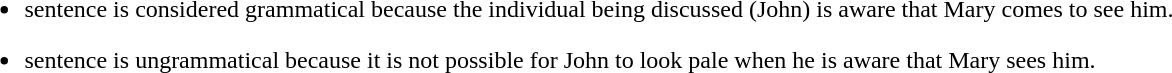<table>
<tr>
<td><br><ul><li>sentence is considered grammatical because the individual being discussed (John) is aware that Mary comes to see him.</li></ul><ul><li>sentence is ungrammatical because it is not possible for John to look pale when he is aware that Mary sees him.</li></ul></td>
</tr>
</table>
